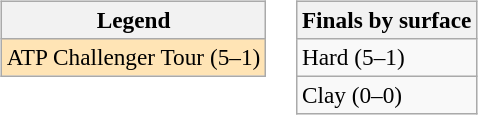<table>
<tr valign=top>
<td><br><table class="wikitable" style=font-size:97%>
<tr>
<th>Legend</th>
</tr>
<tr style="background:moccasin;">
<td>ATP Challenger Tour (5–1)</td>
</tr>
</table>
</td>
<td><br><table class="wikitable" style=font-size:97%>
<tr>
<th>Finals by surface</th>
</tr>
<tr>
<td>Hard (5–1)</td>
</tr>
<tr>
<td>Clay (0–0)</td>
</tr>
</table>
</td>
</tr>
</table>
